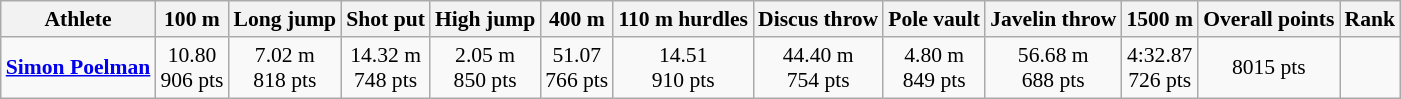<table class=wikitable style="font-size:90%">
<tr>
<th>Athlete</th>
<th>100 m</th>
<th>Long jump</th>
<th>Shot put</th>
<th>High jump</th>
<th>400 m</th>
<th>110 m hurdles</th>
<th>Discus throw</th>
<th>Pole vault</th>
<th>Javelin throw</th>
<th>1500 m</th>
<th>Overall points</th>
<th>Rank</th>
</tr>
<tr align=center>
<td align=left><strong><a href='#'>Simon Poelman</a></strong></td>
<td>10.80<br>906 pts</td>
<td>7.02 m<br>818 pts</td>
<td>14.32 m<br>748 pts</td>
<td>2.05 m<br>850 pts</td>
<td>51.07<br>766 pts</td>
<td>14.51<br>910 pts</td>
<td>44.40 m<br>754 pts</td>
<td>4.80 m<br>849 pts</td>
<td>56.68 m<br>688 pts</td>
<td>4:32.87<br>726 pts</td>
<td>8015 pts</td>
<td></td>
</tr>
</table>
